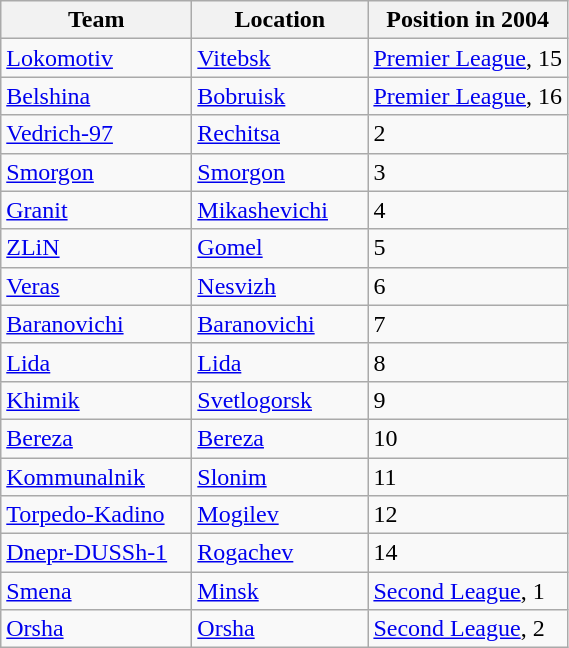<table class="wikitable sortable" style="text-align:left">
<tr>
<th width=120>Team</th>
<th width=110>Location</th>
<th data-sort-type="number">Position in 2004</th>
</tr>
<tr>
<td><a href='#'>Lokomotiv</a></td>
<td><a href='#'>Vitebsk</a></td>
<td><a href='#'>Premier League</a>, 15</td>
</tr>
<tr>
<td><a href='#'>Belshina</a></td>
<td><a href='#'>Bobruisk</a></td>
<td><a href='#'>Premier League</a>, 16</td>
</tr>
<tr>
<td><a href='#'>Vedrich-97</a></td>
<td><a href='#'>Rechitsa</a></td>
<td>2</td>
</tr>
<tr>
<td><a href='#'>Smorgon</a></td>
<td><a href='#'>Smorgon</a></td>
<td>3</td>
</tr>
<tr>
<td><a href='#'>Granit</a></td>
<td><a href='#'>Mikashevichi</a></td>
<td>4</td>
</tr>
<tr>
<td><a href='#'>ZLiN</a></td>
<td><a href='#'>Gomel</a></td>
<td>5</td>
</tr>
<tr>
<td><a href='#'>Veras</a></td>
<td><a href='#'>Nesvizh</a></td>
<td>6</td>
</tr>
<tr>
<td><a href='#'>Baranovichi</a></td>
<td><a href='#'>Baranovichi</a></td>
<td>7</td>
</tr>
<tr>
<td><a href='#'>Lida</a></td>
<td><a href='#'>Lida</a></td>
<td>8</td>
</tr>
<tr>
<td><a href='#'>Khimik</a></td>
<td><a href='#'>Svetlogorsk</a></td>
<td>9</td>
</tr>
<tr>
<td><a href='#'>Bereza</a></td>
<td><a href='#'>Bereza</a></td>
<td>10</td>
</tr>
<tr>
<td><a href='#'>Kommunalnik</a></td>
<td><a href='#'>Slonim</a></td>
<td>11</td>
</tr>
<tr>
<td><a href='#'>Torpedo-Kadino</a></td>
<td><a href='#'>Mogilev</a></td>
<td>12</td>
</tr>
<tr>
<td><a href='#'>Dnepr-DUSSh-1</a></td>
<td><a href='#'>Rogachev</a></td>
<td>14</td>
</tr>
<tr>
<td><a href='#'>Smena</a></td>
<td><a href='#'>Minsk</a></td>
<td><a href='#'>Second League</a>, 1</td>
</tr>
<tr>
<td><a href='#'>Orsha</a></td>
<td><a href='#'>Orsha</a></td>
<td><a href='#'>Second League</a>, 2</td>
</tr>
</table>
